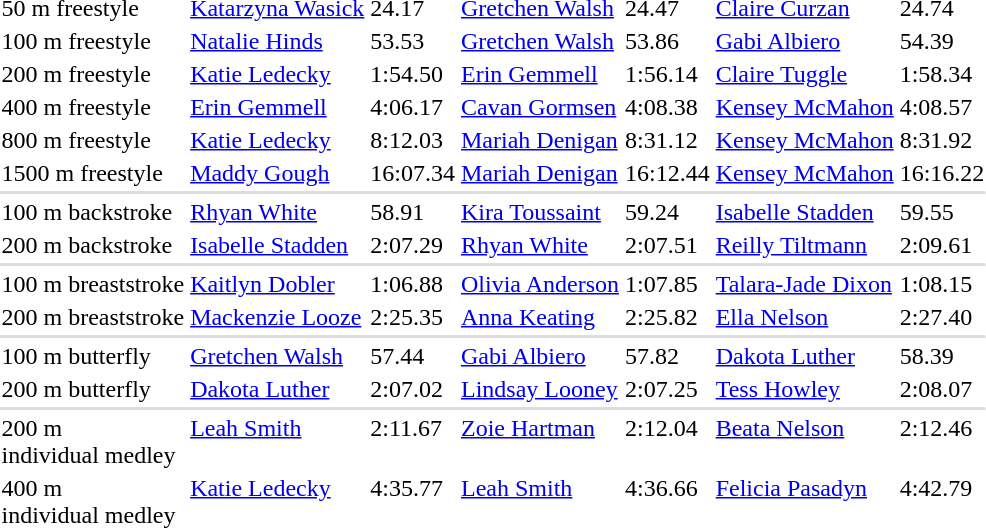<table>
<tr valign="top">
<td>50 m freestyle</td>
<td><a href='#'>Katarzyna Wasick</a><br></td>
<td>24.17</td>
<td><a href='#'>Gretchen Walsh</a><br></td>
<td>24.47</td>
<td><a href='#'>Claire Curzan</a><br></td>
<td>24.74</td>
</tr>
<tr valign="top">
<td>100 m freestyle</td>
<td><a href='#'>Natalie Hinds</a><br></td>
<td>53.53</td>
<td><a href='#'>Gretchen Walsh</a><br></td>
<td>53.86</td>
<td><a href='#'>Gabi Albiero</a><br></td>
<td>54.39</td>
</tr>
<tr valign="top">
<td>200 m freestyle</td>
<td><a href='#'>Katie Ledecky</a><br></td>
<td>1:54.50</td>
<td><a href='#'>Erin Gemmell</a><br></td>
<td>1:56.14</td>
<td><a href='#'>Claire Tuggle</a><br></td>
<td>1:58.34</td>
</tr>
<tr valign="top">
<td>400 m freestyle</td>
<td><a href='#'>Erin Gemmell</a><br></td>
<td>4:06.17</td>
<td><a href='#'>Cavan Gormsen</a><br></td>
<td>4:08.38</td>
<td><a href='#'>Kensey McMahon</a><br></td>
<td>4:08.57</td>
</tr>
<tr valign="top">
<td>800 m freestyle</td>
<td><a href='#'>Katie Ledecky</a><br></td>
<td>8:12.03</td>
<td><a href='#'>Mariah Denigan</a><br></td>
<td>8:31.12</td>
<td><a href='#'>Kensey McMahon</a><br></td>
<td>8:31.92</td>
</tr>
<tr valign="top">
<td>1500 m freestyle</td>
<td><a href='#'>Maddy Gough</a><br></td>
<td>16:07.34</td>
<td><a href='#'>Mariah Denigan</a><br></td>
<td>16:12.44</td>
<td><a href='#'>Kensey McMahon</a><br></td>
<td>16:16.22</td>
</tr>
<tr bgcolor=#DDDDDD>
<td colspan=7></td>
</tr>
<tr valign="top">
<td>100 m backstroke</td>
<td><a href='#'>Rhyan White</a><br></td>
<td>58.91</td>
<td><a href='#'>Kira Toussaint</a><br></td>
<td>59.24</td>
<td><a href='#'>Isabelle Stadden</a><br></td>
<td>59.55</td>
</tr>
<tr valign="top">
<td>200 m backstroke</td>
<td><a href='#'>Isabelle Stadden</a><br></td>
<td>2:07.29</td>
<td><a href='#'>Rhyan White</a><br></td>
<td>2:07.51</td>
<td><a href='#'>Reilly Tiltmann</a><br></td>
<td>2:09.61</td>
</tr>
<tr bgcolor=#DDDDDD>
<td colspan=7></td>
</tr>
<tr valign="top">
<td>100 m breaststroke</td>
<td><a href='#'>Kaitlyn Dobler</a><br></td>
<td>1:06.88</td>
<td><a href='#'>Olivia Anderson</a><br></td>
<td>1:07.85</td>
<td><a href='#'>Talara-Jade Dixon</a><br></td>
<td>1:08.15</td>
</tr>
<tr valign="top">
<td>200 m breaststroke</td>
<td><a href='#'>Mackenzie Looze</a><br></td>
<td>2:25.35</td>
<td><a href='#'>Anna Keating</a><br></td>
<td>2:25.82</td>
<td><a href='#'>Ella Nelson</a><br></td>
<td>2:27.40</td>
</tr>
<tr bgcolor=#DDDDDD>
<td colspan=7></td>
</tr>
<tr valign="top">
<td>100 m butterfly</td>
<td><a href='#'>Gretchen Walsh</a><br></td>
<td>57.44</td>
<td><a href='#'>Gabi Albiero</a><br></td>
<td>57.82</td>
<td><a href='#'>Dakota Luther</a><br></td>
<td>58.39</td>
</tr>
<tr valign="top">
<td>200 m butterfly</td>
<td><a href='#'>Dakota Luther</a><br></td>
<td>2:07.02</td>
<td><a href='#'>Lindsay Looney</a><br></td>
<td>2:07.25</td>
<td><a href='#'>Tess Howley</a><br></td>
<td>2:08.07</td>
</tr>
<tr bgcolor=#DDDDDD>
<td colspan=7></td>
</tr>
<tr valign="top">
<td>200 m<br>individual medley</td>
<td><a href='#'>Leah Smith</a><br></td>
<td>2:11.67</td>
<td><a href='#'>Zoie Hartman</a><br></td>
<td>2:12.04</td>
<td><a href='#'>Beata Nelson</a><br></td>
<td>2:12.46</td>
</tr>
<tr valign="top">
<td>400 m<br>individual medley</td>
<td><a href='#'>Katie Ledecky</a><br></td>
<td>4:35.77</td>
<td><a href='#'>Leah Smith</a><br></td>
<td>4:36.66</td>
<td><a href='#'>Felicia Pasadyn</a><br></td>
<td>4:42.79</td>
</tr>
</table>
